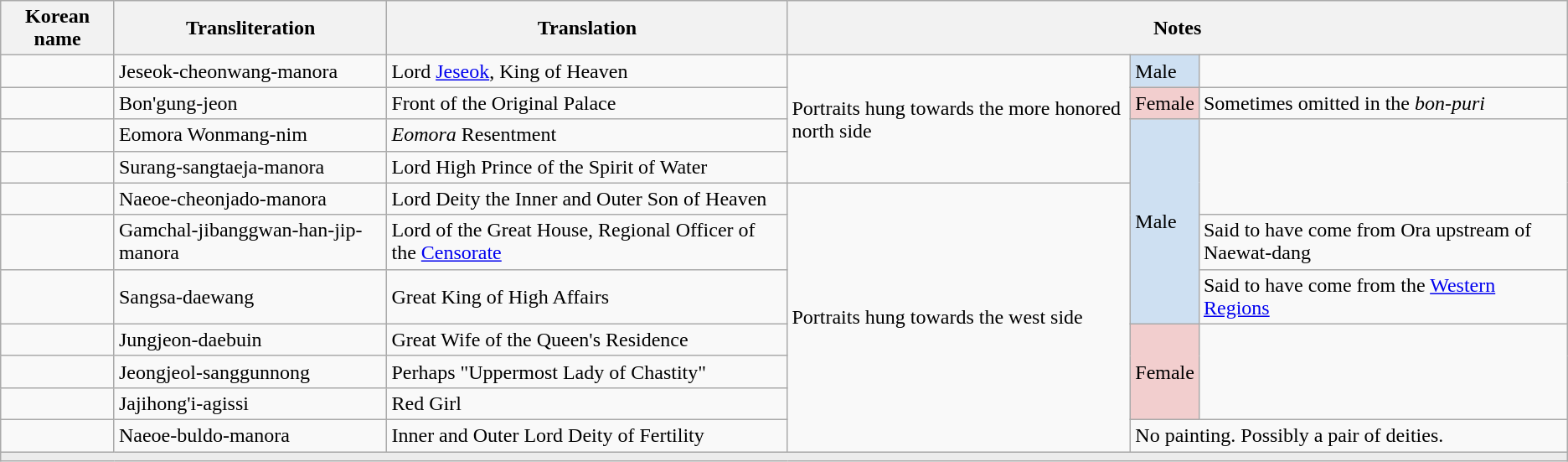<table class="wikitable">
<tr>
<th>Korean name</th>
<th>Transliteration</th>
<th>Translation</th>
<th colspan="3">Notes</th>
</tr>
<tr>
<td></td>
<td>Jeseok-cheonwang-manora</td>
<td>Lord <a href='#'>Jeseok</a>, King of Heaven</td>
<td rowspan="4">Portraits hung towards the more honored north side</td>
<td style="background:#CEE0F2">Male</td>
<td></td>
</tr>
<tr>
<td></td>
<td>Bon'gung-jeon</td>
<td>Front of the Original Palace</td>
<td style="background:#F2CECE">Female</td>
<td>Sometimes omitted in the <em>bon-puri</em></td>
</tr>
<tr>
<td></td>
<td>Eomora Wonmang-nim</td>
<td><em>Eomora</em> Resentment</td>
<td rowspan="5"; style="background:#CEE0F2">Male</td>
<td rowspan="3"></td>
</tr>
<tr>
<td></td>
<td>Surang-sangtaeja-manora</td>
<td>Lord High Prince of the Spirit of Water</td>
</tr>
<tr>
<td></td>
<td>Naeoe-cheonjado-manora</td>
<td>Lord Deity the Inner and Outer Son of Heaven</td>
<td rowspan="7">Portraits hung towards the west side</td>
</tr>
<tr>
<td></td>
<td>Gamchal-jibanggwan-han-jip-manora</td>
<td>Lord of the Great House, Regional Officer of the <a href='#'>Censorate</a></td>
<td>Said to have come from Ora upstream of Naewat-dang</td>
</tr>
<tr>
<td></td>
<td>Sangsa-daewang</td>
<td>Great King of High Affairs</td>
<td>Said to have come from the <a href='#'>Western Regions</a></td>
</tr>
<tr>
<td></td>
<td>Jungjeon-daebuin</td>
<td>Great Wife of the Queen's Residence</td>
<td rowspan="3"; style="background:#F2CECE">Female</td>
<td rowspan="3"></td>
</tr>
<tr>
<td></td>
<td>Jeongjeol-sanggunnong</td>
<td>Perhaps "Uppermost Lady of Chastity"</td>
</tr>
<tr>
<td></td>
<td>Jajihong'i-agissi</td>
<td>Red Girl</td>
</tr>
<tr>
<td></td>
<td>Naeoe-buldo-manora</td>
<td>Inner and Outer Lord Deity of Fertility</td>
<td colspan="2">No painting. Possibly a pair of deities.</td>
</tr>
<tr>
<td colspan="6"; style="background:#ececec"></td>
</tr>
</table>
